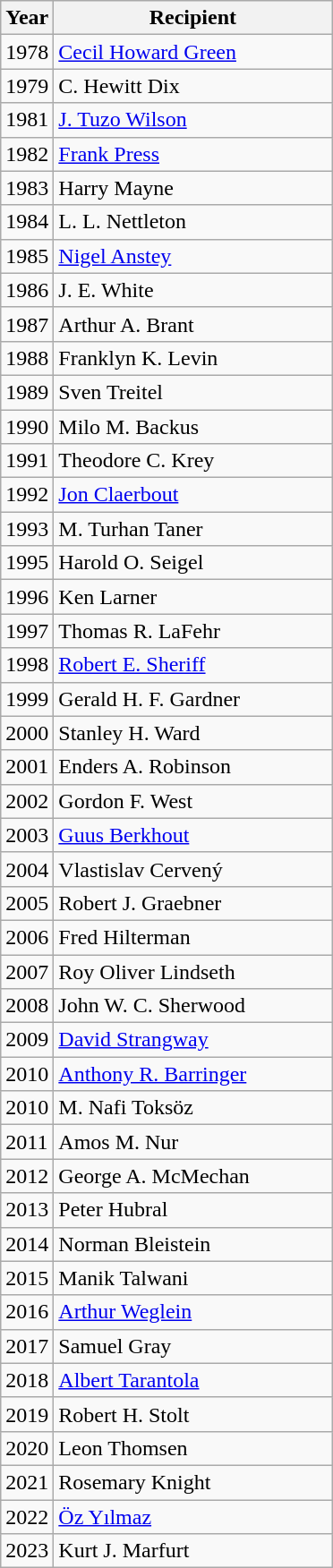<table class="wikitable">
<tr>
<th>Year</th>
<th width="200">Recipient</th>
</tr>
<tr>
<td>1978</td>
<td><a href='#'>Cecil Howard Green</a></td>
</tr>
<tr>
<td>1979</td>
<td>C. Hewitt Dix</td>
</tr>
<tr>
<td>1981</td>
<td><a href='#'>J. Tuzo Wilson</a></td>
</tr>
<tr>
<td>1982</td>
<td><a href='#'>Frank Press</a></td>
</tr>
<tr>
<td>1983</td>
<td>Harry Mayne</td>
</tr>
<tr .>
<td>1984</td>
<td>L. L. Nettleton</td>
</tr>
<tr>
<td>1985</td>
<td><a href='#'>Nigel Anstey</a></td>
</tr>
<tr>
<td>1986</td>
<td>J. E. White</td>
</tr>
<tr>
<td>1987</td>
<td>Arthur A. Brant</td>
</tr>
<tr>
<td>1988</td>
<td>Franklyn K. Levin</td>
</tr>
<tr>
<td>1989</td>
<td>Sven Treitel</td>
</tr>
<tr>
<td>1990</td>
<td>Milo M. Backus</td>
</tr>
<tr>
<td>1991</td>
<td>Theodore C. Krey</td>
</tr>
<tr>
<td>1992</td>
<td><a href='#'>Jon Claerbout</a></td>
</tr>
<tr>
<td>1993</td>
<td>M. Turhan Taner</td>
</tr>
<tr>
<td>1995</td>
<td>Harold O. Seigel</td>
</tr>
<tr>
<td>1996</td>
<td>Ken Larner</td>
</tr>
<tr>
<td>1997</td>
<td>Thomas R. LaFehr</td>
</tr>
<tr>
<td>1998</td>
<td><a href='#'>Robert E. Sheriff</a></td>
</tr>
<tr>
<td>1999</td>
<td>Gerald H. F. Gardner</td>
</tr>
<tr>
<td>2000</td>
<td>Stanley H. Ward</td>
</tr>
<tr>
<td>2001</td>
<td>Enders A. Robinson</td>
</tr>
<tr>
<td>2002</td>
<td>Gordon F. West</td>
</tr>
<tr>
<td>2003</td>
<td><a href='#'>Guus Berkhout</a></td>
</tr>
<tr>
<td>2004</td>
<td>Vlastislav Cervený</td>
</tr>
<tr>
<td>2005</td>
<td>Robert J. Graebner</td>
</tr>
<tr>
<td>2006</td>
<td>Fred Hilterman</td>
</tr>
<tr>
<td>2007</td>
<td>Roy Oliver Lindseth</td>
</tr>
<tr>
<td>2008</td>
<td>John W. C. Sherwood</td>
</tr>
<tr>
<td>2009</td>
<td><a href='#'>David Strangway</a></td>
</tr>
<tr>
<td>2010</td>
<td><a href='#'>Anthony R. Barringer</a></td>
</tr>
<tr>
<td>2010</td>
<td>M. Nafi Toksöz</td>
</tr>
<tr>
<td>2011</td>
<td>Amos M. Nur</td>
</tr>
<tr>
<td>2012</td>
<td>George A. McMechan</td>
</tr>
<tr>
<td>2013</td>
<td>Peter Hubral</td>
</tr>
<tr>
<td>2014</td>
<td>Norman Bleistein</td>
</tr>
<tr>
<td>2015</td>
<td>Manik Talwani</td>
</tr>
<tr>
<td>2016</td>
<td><a href='#'>Arthur Weglein</a></td>
</tr>
<tr>
<td>2017</td>
<td>Samuel Gray</td>
</tr>
<tr>
<td>2018</td>
<td><a href='#'>Albert Tarantola</a></td>
</tr>
<tr>
<td>2019</td>
<td>Robert H. Stolt</td>
</tr>
<tr>
<td>2020</td>
<td>Leon Thomsen</td>
</tr>
<tr>
<td>2021</td>
<td>Rosemary Knight</td>
</tr>
<tr>
<td>2022</td>
<td><a href='#'>Öz Yılmaz</a></td>
</tr>
<tr>
<td>2023</td>
<td>Kurt J. Marfurt</td>
</tr>
</table>
